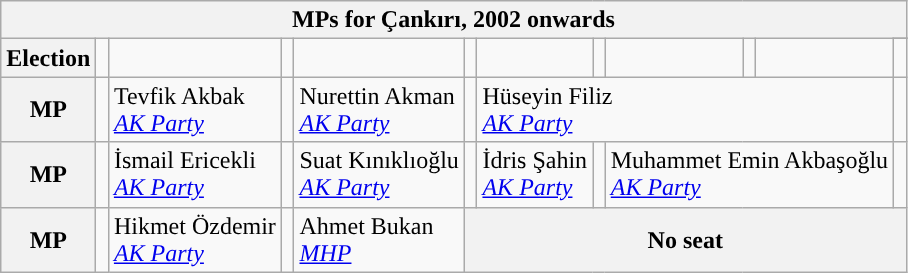<table class="wikitable">
<tr>
<th colspan = 12>MPs for Çankırı, 2002 onwards</th>
</tr>
<tr>
<th rowspan = 2>Election</th>
<td rowspan="2" style="width:1px;"></td>
<td rowspan = 2></td>
<td rowspan="2" style="width:1px;"></td>
<td rowspan = 2></td>
<td rowspan="2" style="width:1px;"></td>
<td rowspan = 2></td>
<td rowspan="2" style="width:1px;"></td>
<td rowspan = 2></td>
<td rowspan="2" style="width:1px;"></td>
<td rowspan = 2></td>
</tr>
<tr>
<td></td>
</tr>
<tr>
<th>MP</th>
<td width=1px style="background-color: "></td>
<td colspan = 1>Tevfik Akbak<br><em><a href='#'>AK Party</a></em></td>
<td width=1px style="background-color: "></td>
<td colspan = 1>Nurettin Akman<br><em><a href='#'>AK Party</a></em></td>
<td width=1px style="background-color: "></td>
<td colspan = 5>Hüseyin Filiz<br><em><a href='#'>AK Party</a></em></td>
<td width=1px style="background-color: "></td>
</tr>
<tr>
<th>MP</th>
<td width=1px style="background-color: "></td>
<td colspan = 1>İsmail Ericekli<br><em><a href='#'>AK Party</a></em></td>
<td width=1px style="background-color: "></td>
<td colspan = 1>Suat Kınıklıoğlu<br><em><a href='#'>AK Party</a></em></td>
<td width=1px style="background-color: "></td>
<td colspan = 1>İdris Şahin<br><em><a href='#'>AK Party</a></em></td>
<td width=1px style="background-color: "></td>
<td colspan = 3>Muhammet Emin Akbaşoğlu <br><em><a href='#'>AK Party</a></em></td>
<td width=1px style="background-color: "></td>
</tr>
<tr>
<th>MP</th>
<td width=1px style="background-color: "></td>
<td colspan = 1>Hikmet Özdemir<br><em><a href='#'>AK Party</a></em></td>
<td width=1px style="background-color: "></td>
<td colspan = 1>Ahmet Bukan<br><em><a href='#'>MHP</a></em></td>
<th colspan = 7>No seat</th>
</tr>
</table>
